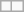<table class="wikitable">
<tr style="vertical-align:top;">
<td></td>
<td></td>
</tr>
</table>
